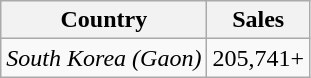<table class="wikitable">
<tr>
<th>Country</th>
<th>Sales</th>
</tr>
<tr>
<td><em>South Korea (Gaon)</em></td>
<td style="text-align:center;">205,741+ </td>
</tr>
</table>
